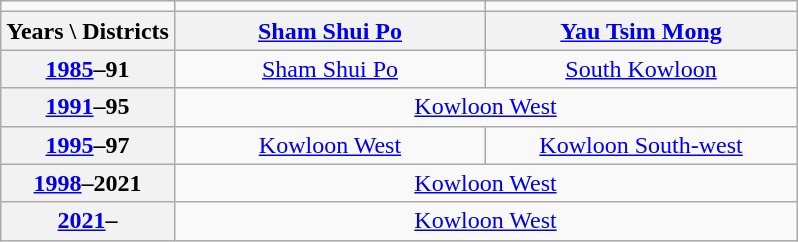<table class="wikitable" style="text-align:center">
<tr>
<td></td>
<td></td>
<td></td>
</tr>
<tr>
<th>Years \ Districts</th>
<th style="width:200px"><a href='#'>Sham Shui Po</a></th>
<th style="width:200px"><a href='#'>Yau Tsim Mong</a></th>
</tr>
<tr>
<th><a href='#'>1985</a>–91</th>
<td><a href='#'>Sham Shui Po</a></td>
<td><a href='#'>South Kowloon</a></td>
</tr>
<tr>
<th><a href='#'>1991</a>–95</th>
<td colspan="2"><a href='#'>Kowloon West</a></td>
</tr>
<tr>
<th><a href='#'>1995</a>–97</th>
<td><a href='#'>Kowloon West</a></td>
<td><a href='#'>Kowloon South-west</a></td>
</tr>
<tr>
<th><a href='#'>1998</a>–2021</th>
<td colspan="2"><a href='#'>Kowloon West</a></td>
</tr>
<tr>
<th><a href='#'>2021</a>–</th>
<td colspan="2"><a href='#'>Kowloon West</a></td>
</tr>
</table>
